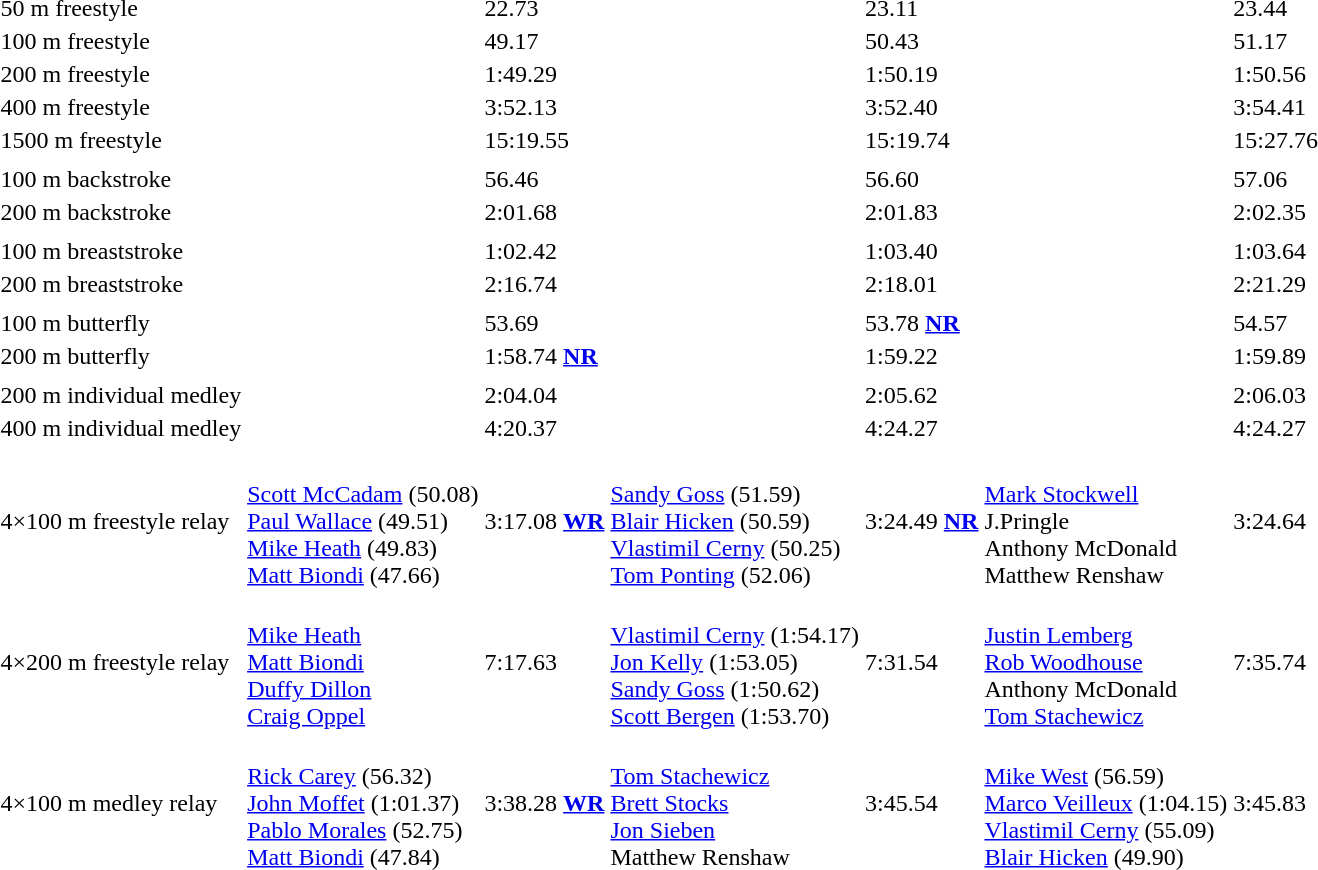<table>
<tr>
<td>50 m freestyle</td>
<td></td>
<td>22.73</td>
<td></td>
<td>23.11</td>
<td></td>
<td>23.44</td>
</tr>
<tr>
<td>100 m freestyle</td>
<td></td>
<td>49.17</td>
<td></td>
<td>50.43</td>
<td></td>
<td>51.17</td>
</tr>
<tr>
<td>200 m freestyle</td>
<td></td>
<td>1:49.29</td>
<td></td>
<td>1:50.19</td>
<td></td>
<td>1:50.56</td>
</tr>
<tr>
<td>400 m freestyle</td>
<td></td>
<td>3:52.13</td>
<td></td>
<td>3:52.40</td>
<td></td>
<td>3:54.41</td>
</tr>
<tr>
<td>1500 m freestyle</td>
<td></td>
<td>15:19.55</td>
<td></td>
<td>15:19.74</td>
<td></td>
<td>15:27.76</td>
</tr>
<tr>
<td></td>
<td></td>
<td></td>
<td></td>
<td></td>
<td></td>
<td></td>
</tr>
<tr>
<td>100 m backstroke</td>
<td></td>
<td>56.46</td>
<td></td>
<td>56.60</td>
<td></td>
<td>57.06</td>
</tr>
<tr>
<td>200 m backstroke</td>
<td></td>
<td>2:01.68</td>
<td></td>
<td>2:01.83</td>
<td></td>
<td>2:02.35</td>
</tr>
<tr>
<td></td>
<td></td>
<td></td>
<td></td>
<td></td>
<td></td>
<td></td>
</tr>
<tr>
<td>100 m breaststroke</td>
<td></td>
<td>1:02.42</td>
<td></td>
<td>1:03.40</td>
<td></td>
<td>1:03.64</td>
</tr>
<tr>
<td>200 m breaststroke</td>
<td></td>
<td>2:16.74</td>
<td></td>
<td>2:18.01</td>
<td></td>
<td>2:21.29</td>
</tr>
<tr>
<td></td>
<td></td>
<td></td>
<td></td>
<td></td>
<td></td>
<td></td>
</tr>
<tr>
<td>100 m butterfly</td>
<td></td>
<td>53.69</td>
<td></td>
<td>53.78 <strong><a href='#'>NR</a></strong></td>
<td></td>
<td>54.57</td>
</tr>
<tr>
<td>200 m butterfly</td>
<td></td>
<td>1:58.74 <strong><a href='#'>NR</a></strong></td>
<td></td>
<td>1:59.22</td>
<td></td>
<td>1:59.89</td>
</tr>
<tr>
<td></td>
<td></td>
<td></td>
<td></td>
<td></td>
<td></td>
<td></td>
</tr>
<tr>
<td>200 m individual medley</td>
<td></td>
<td>2:04.04</td>
<td></td>
<td>2:05.62</td>
<td></td>
<td>2:06.03</td>
</tr>
<tr>
<td>400 m individual medley</td>
<td></td>
<td>4:20.37</td>
<td></td>
<td>4:24.27</td>
<td></td>
<td>4:24.27</td>
</tr>
<tr>
<td></td>
<td></td>
<td></td>
<td></td>
<td></td>
<td></td>
<td></td>
</tr>
<tr>
<td>4×100 m freestyle relay</td>
<td><br><a href='#'>Scott McCadam</a> (50.08)<br><a href='#'>Paul Wallace</a> (49.51)<br><a href='#'>Mike Heath</a> (49.83)<br><a href='#'>Matt Biondi</a> (47.66)</td>
<td>3:17.08 <strong><a href='#'>WR</a></strong></td>
<td> <br> <a href='#'>Sandy Goss</a>  (51.59) <br> <a href='#'>Blair Hicken</a>  (50.59) <br> <a href='#'>Vlastimil Cerny</a>  (50.25)<br><a href='#'>Tom Ponting</a>  (52.06)</td>
<td>3:24.49 <strong><a href='#'>NR</a></strong></td>
<td> <br> <a href='#'>Mark Stockwell</a> <br> J.Pringle <br> Anthony McDonald <br> Matthew Renshaw</td>
<td>3:24.64</td>
</tr>
<tr>
<td>4×200 m freestyle relay</td>
<td><br><a href='#'>Mike Heath</a> <br><a href='#'>Matt Biondi</a> <br><a href='#'>Duffy Dillon</a> <br><a href='#'>Craig Oppel</a></td>
<td>7:17.63</td>
<td> <br> <a href='#'>Vlastimil Cerny</a>  (1:54.17) <br> <a href='#'>Jon Kelly</a>  (1:53.05) <br> <a href='#'>Sandy Goss</a>  (1:50.62)<br><a href='#'>Scott Bergen</a>  (1:53.70)</td>
<td>7:31.54</td>
<td> <br> <a href='#'>Justin Lemberg</a> <br> <a href='#'>Rob Woodhouse</a> <br> Anthony McDonald <br> <a href='#'>Tom Stachewicz</a></td>
<td>7:35.74</td>
</tr>
<tr>
<td>4×100 m medley relay</td>
<td><br><a href='#'>Rick Carey</a> (56.32)<br><a href='#'>John Moffet</a> (1:01.37)<br><a href='#'>Pablo Morales</a> (52.75)<br><a href='#'>Matt Biondi</a> (47.84)</td>
<td>3:38.28 <strong><a href='#'>WR</a></strong></td>
<td> <br> <a href='#'>Tom Stachewicz</a> <br> <a href='#'>Brett Stocks</a> <br> <a href='#'>Jon Sieben</a> <br> Matthew Renshaw</td>
<td>3:45.54</td>
<td> <br> <a href='#'>Mike West</a>  (56.59) <br> <a href='#'>Marco Veilleux</a>  (1:04.15) <br> <a href='#'>Vlastimil Cerny</a>  (55.09)<br><a href='#'>Blair Hicken</a>  (49.90)</td>
<td>3:45.83</td>
</tr>
</table>
